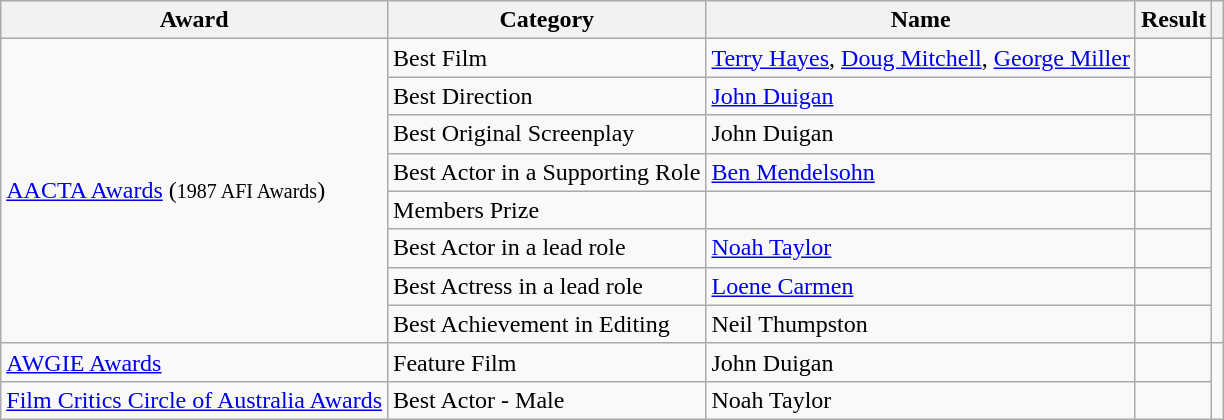<table class="wikitable">
<tr>
<th><strong>Award</strong></th>
<th>Category</th>
<th>Name</th>
<th>Result</th>
<th></th>
</tr>
<tr>
<td rowspan="8"><a href='#'>AACTA Awards</a> (<small>1987 AFI Awards</small>)</td>
<td>Best Film</td>
<td><a href='#'>Terry Hayes</a>, <a href='#'>Doug Mitchell</a>, <a href='#'>George Miller</a></td>
<td></td>
<td rowspan="8"></td>
</tr>
<tr>
<td>Best Direction</td>
<td><a href='#'>John Duigan</a></td>
<td></td>
</tr>
<tr>
<td>Best Original Screenplay</td>
<td>John Duigan</td>
<td></td>
</tr>
<tr>
<td>Best Actor in a Supporting Role</td>
<td><a href='#'>Ben Mendelsohn</a></td>
<td></td>
</tr>
<tr>
<td>Members Prize</td>
<td></td>
<td></td>
</tr>
<tr>
<td>Best Actor in a lead role</td>
<td><a href='#'>Noah Taylor</a></td>
<td></td>
</tr>
<tr>
<td>Best Actress in a lead role</td>
<td><a href='#'>Loene Carmen</a></td>
<td></td>
</tr>
<tr>
<td>Best Achievement in Editing</td>
<td>Neil Thumpston</td>
<td></td>
</tr>
<tr>
<td><a href='#'>AWGIE Awards</a></td>
<td>Feature Film</td>
<td>John Duigan</td>
<td></td>
<td rowspan="2"></td>
</tr>
<tr>
<td><a href='#'>Film Critics Circle of Australia Awards</a></td>
<td>Best Actor - Male</td>
<td>Noah Taylor</td>
<td></td>
</tr>
</table>
